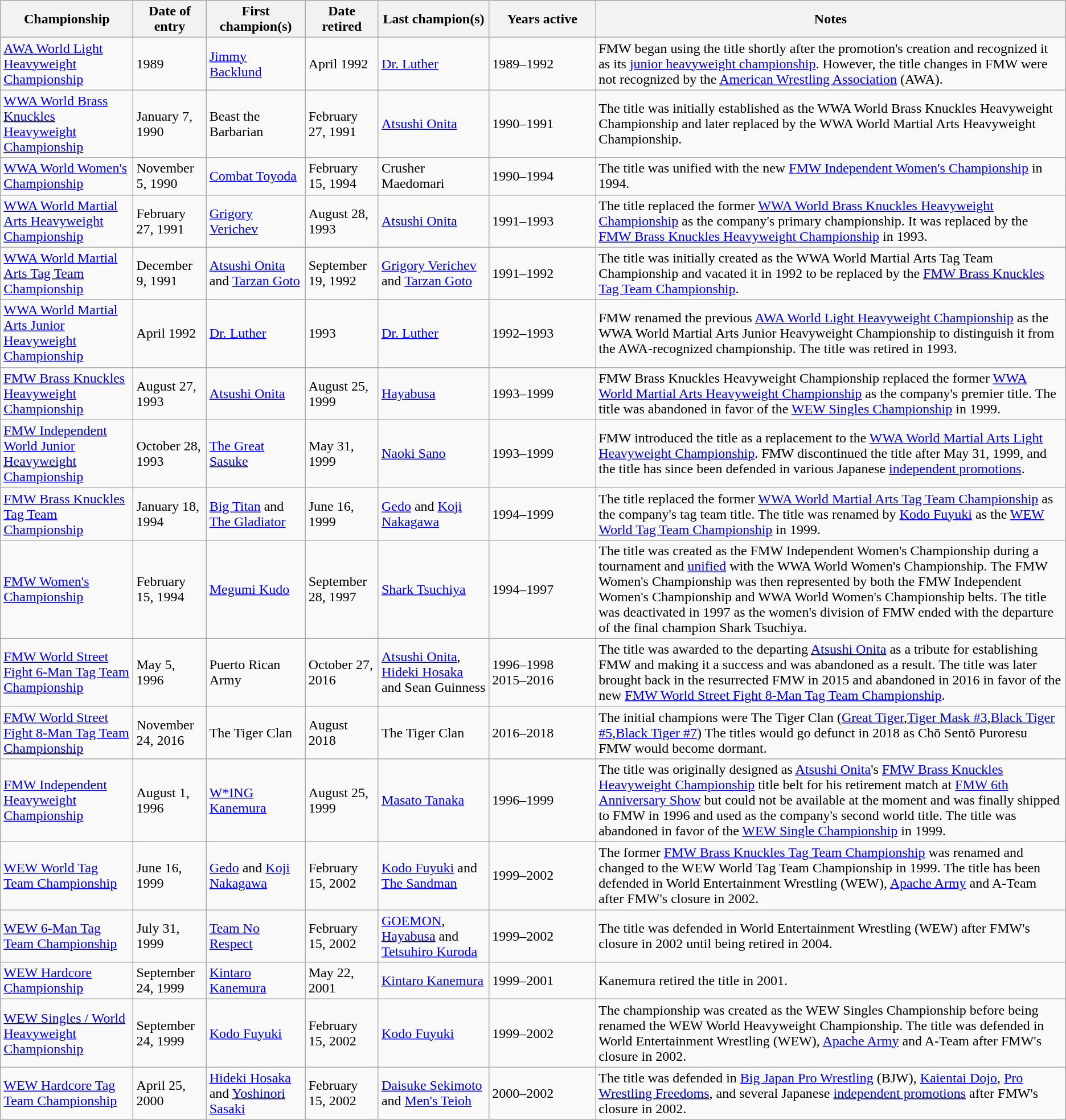<table class="wikitable">
<tr>
<th>Championship</th>
<th>Date of entry</th>
<th>First champion(s)<br></th>
<th>Date retired</th>
<th>Last champion(s)<br></th>
<th width="10%">Years active</th>
<th>Notes</th>
</tr>
<tr>
<td><a href='#'>AWA World Light Heavyweight Championship</a></td>
<td>1989</td>
<td><a href='#'>Jimmy Backlund</a></td>
<td>April 1992</td>
<td><a href='#'>Dr. Luther</a></td>
<td>1989–1992</td>
<td>FMW began using the title shortly after the promotion's creation and recognized it as its <a href='#'>junior heavyweight championship</a>. However, the title changes in FMW were not recognized by the <a href='#'>American Wrestling Association</a> (AWA).</td>
</tr>
<tr>
<td><a href='#'>WWA World Brass Knuckles Heavyweight Championship</a></td>
<td>January 7, 1990</td>
<td>Beast the Barbarian</td>
<td>February 27, 1991</td>
<td><a href='#'>Atsushi Onita</a></td>
<td>1990–1991</td>
<td>The title was initially established as the WWA World Brass Knuckles Heavyweight Championship and later replaced by the WWA World Martial Arts Heavyweight Championship.</td>
</tr>
<tr>
<td><a href='#'>WWA World Women's Championship</a></td>
<td>November 5, 1990</td>
<td><a href='#'>Combat Toyoda</a></td>
<td>February 15, 1994</td>
<td>Crusher Maedomari</td>
<td>1990–1994</td>
<td>The title was unified with the new <a href='#'>FMW Independent Women's Championship</a> in 1994.</td>
</tr>
<tr>
<td><a href='#'>WWA World Martial Arts Heavyweight Championship</a></td>
<td>February 27, 1991</td>
<td><a href='#'>Grigory Verichev</a></td>
<td>August 28, 1993</td>
<td><a href='#'>Atsushi Onita</a></td>
<td>1991–1993</td>
<td>The title replaced the former <a href='#'>WWA World Brass Knuckles Heavyweight Championship</a> as the company's primary championship. It was replaced by the <a href='#'>FMW Brass Knuckles Heavyweight Championship</a> in 1993.</td>
</tr>
<tr>
<td><a href='#'>WWA World Martial Arts Tag Team Championship</a></td>
<td>December 9, 1991</td>
<td><a href='#'>Atsushi Onita</a> and <a href='#'>Tarzan Goto</a></td>
<td>September 19, 1992</td>
<td><a href='#'>Grigory Verichev</a> and <a href='#'>Tarzan Goto</a></td>
<td>1991–1992</td>
<td>The title was initially created as the WWA World Martial Arts Tag Team Championship and vacated it in 1992 to be replaced by the <a href='#'>FMW Brass Knuckles Tag Team Championship</a>.</td>
</tr>
<tr>
<td><a href='#'>WWA World Martial Arts Junior Heavyweight Championship</a></td>
<td>April 1992</td>
<td><a href='#'>Dr. Luther</a></td>
<td>1993</td>
<td><a href='#'>Dr. Luther</a></td>
<td>1992–1993</td>
<td>FMW renamed the previous <a href='#'>AWA World Light Heavyweight Championship</a> as the WWA World Martial Arts Junior Heavyweight Championship to distinguish it from the AWA-recognized championship. The title was retired in 1993.</td>
</tr>
<tr>
<td><a href='#'>FMW Brass Knuckles Heavyweight Championship</a></td>
<td>August 27, 1993</td>
<td><a href='#'>Atsushi Onita</a></td>
<td>August 25, 1999</td>
<td><a href='#'>Hayabusa</a></td>
<td>1993–1999</td>
<td>FMW Brass Knuckles Heavyweight Championship replaced the former <a href='#'>WWA World Martial Arts Heavyweight Championship</a> as the company's premier title. The title was abandoned in favor of the <a href='#'>WEW Singles Championship</a> in 1999.</td>
</tr>
<tr>
<td><a href='#'>FMW Independent World Junior Heavyweight Championship</a></td>
<td>October 28, 1993</td>
<td><a href='#'>The Great Sasuke</a></td>
<td>May 31, 1999</td>
<td><a href='#'>Naoki Sano</a></td>
<td>1993–1999</td>
<td>FMW introduced the title as a replacement to the <a href='#'>WWA World Martial Arts Light Heavyweight Championship</a>. FMW discontinued the title after May 31, 1999, and the title has since been defended in various Japanese <a href='#'>independent promotions</a>.</td>
</tr>
<tr>
<td><a href='#'>FMW Brass Knuckles Tag Team Championship</a></td>
<td>January 18, 1994</td>
<td><a href='#'>Big Titan</a> and <a href='#'>The Gladiator</a></td>
<td>June 16, 1999</td>
<td><a href='#'>Gedo</a> and <a href='#'>Koji Nakagawa</a></td>
<td>1994–1999</td>
<td>The title replaced the former <a href='#'>WWA World Martial Arts Tag Team Championship</a> as the company's tag team title. The title was renamed by <a href='#'>Kodo Fuyuki</a> as the <a href='#'>WEW World Tag Team Championship</a> in 1999.</td>
</tr>
<tr>
<td><a href='#'>FMW Women's Championship</a></td>
<td>February 15, 1994</td>
<td><a href='#'>Megumi Kudo</a></td>
<td>September 28, 1997</td>
<td><a href='#'>Shark Tsuchiya</a></td>
<td>1994–1997</td>
<td>The title was created as the FMW Independent Women's Championship during a tournament and <a href='#'>unified</a> with the WWA World Women's Championship. The FMW Women's Championship was then represented by both the FMW Independent Women's Championship and WWA World Women's Championship belts. The title was deactivated in 1997 as the women's division of FMW ended with the departure of the final champion Shark Tsuchiya.</td>
</tr>
<tr>
<td><a href='#'>FMW World Street Fight 6-Man Tag Team Championship</a></td>
<td>May 5, 1996</td>
<td>Puerto Rican Army<br></td>
<td>October 27, 2016</td>
<td><a href='#'>Atsushi Onita</a>, <a href='#'>Hideki Hosaka</a> and Sean Guinness</td>
<td>1996–1998<br>2015–2016</td>
<td>The title was awarded to the departing <a href='#'>Atsushi Onita</a> as a tribute for establishing FMW and making it a success and was abandoned as a result. The title was later brought back in the resurrected FMW in 2015 and abandoned in 2016 in favor of the new <a href='#'>FMW World Street Fight 8-Man Tag Team Championship</a>.</td>
</tr>
<tr>
<td><a href='#'>FMW World Street Fight 8-Man Tag Team Championship</a></td>
<td>November 24, 2016</td>
<td>The Tiger Clan</td>
<td>August 2018</td>
<td>The Tiger Clan</td>
<td>2016–2018</td>
<td>The initial champions were The Tiger Clan (<a href='#'>Great Tiger</a>,<a href='#'>Tiger Mask #3</a>,<a href='#'>Black Tiger #5</a>,<a href='#'>Black Tiger #7</a>) The titles would go defunct in 2018 as Chō Sentō Puroresu FMW would become dormant.</td>
</tr>
<tr>
<td><a href='#'>FMW Independent Heavyweight Championship</a></td>
<td>August 1, 1996</td>
<td><a href='#'>W*ING Kanemura</a></td>
<td>August 25, 1999</td>
<td><a href='#'>Masato Tanaka</a></td>
<td>1996–1999</td>
<td>The title was originally designed as <a href='#'>Atsushi Onita</a>'s <a href='#'>FMW Brass Knuckles Heavyweight Championship</a> title belt for his retirement match at <a href='#'>FMW 6th Anniversary Show</a> but could not be available at the moment and was finally shipped to FMW in 1996 and used as the company's second world title. The title was abandoned in favor of the <a href='#'>WEW Single Championship</a> in 1999.</td>
</tr>
<tr>
<td><a href='#'>WEW World Tag Team Championship</a></td>
<td>June 16, 1999</td>
<td><a href='#'>Gedo</a> and <a href='#'>Koji Nakagawa</a></td>
<td>February 15, 2002</td>
<td><a href='#'>Kodo Fuyuki</a> and <a href='#'>The Sandman</a></td>
<td>1999–2002</td>
<td>The former <a href='#'>FMW Brass Knuckles Tag Team Championship</a> was renamed and changed to the WEW World Tag Team Championship in 1999. The title has been defended in World Entertainment Wrestling (WEW), <a href='#'>Apache Army</a> and A-Team after FMW's closure in 2002.</td>
</tr>
<tr>
<td><a href='#'>WEW 6-Man Tag Team Championship</a></td>
<td>July 31, 1999</td>
<td><a href='#'>Team No Respect</a><br></td>
<td>February 15, 2002</td>
<td><a href='#'>GOEMON</a>, <a href='#'>Hayabusa</a> and <a href='#'>Tetsuhiro Kuroda</a></td>
<td>1999–2002</td>
<td>The title was defended in World Entertainment Wrestling (WEW) after FMW's closure in 2002 until being retired in 2004.</td>
</tr>
<tr>
<td><a href='#'>WEW Hardcore Championship</a></td>
<td>September 24, 1999</td>
<td><a href='#'>Kintaro Kanemura</a></td>
<td>May 22, 2001</td>
<td><a href='#'>Kintaro Kanemura</a></td>
<td>1999–2001</td>
<td>Kanemura retired the title in 2001.</td>
</tr>
<tr>
<td><a href='#'>WEW Singles / World Heavyweight Championship</a></td>
<td>September 24, 1999</td>
<td><a href='#'>Kodo Fuyuki</a></td>
<td>February 15, 2002</td>
<td><a href='#'>Kodo Fuyuki</a></td>
<td>1999–2002</td>
<td>The championship was created as the WEW Singles Championship before being renamed the WEW World Heavyweight Championship. The title was defended in World Entertainment Wrestling (WEW), <a href='#'>Apache Army</a> and A-Team after FMW's closure in 2002.</td>
</tr>
<tr>
<td><a href='#'>WEW Hardcore Tag Team Championship</a></td>
<td>April 25, 2000</td>
<td><a href='#'>Hideki Hosaka</a> and <a href='#'>Yoshinori Sasaki</a></td>
<td>February 15, 2002</td>
<td><a href='#'>Daisuke Sekimoto</a> and <a href='#'>Men's Teioh</a></td>
<td>2000–2002</td>
<td>The title was defended in <a href='#'>Big Japan Pro Wrestling</a> (BJW), <a href='#'>Kaientai Dojo</a>, <a href='#'>Pro Wrestling Freedoms</a>, and several Japanese <a href='#'>independent promotions</a> after FMW's closure in 2002.</td>
</tr>
</table>
